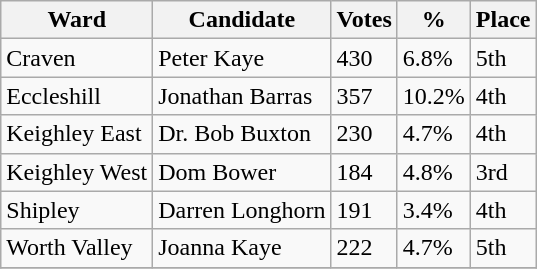<table class="wikitable">
<tr>
<th>Ward</th>
<th>Candidate</th>
<th>Votes</th>
<th>%</th>
<th>Place</th>
</tr>
<tr>
<td>Craven</td>
<td>Peter Kaye</td>
<td>430</td>
<td>6.8%</td>
<td>5th</td>
</tr>
<tr>
<td>Eccleshill</td>
<td>Jonathan Barras</td>
<td>357</td>
<td>10.2%</td>
<td>4th</td>
</tr>
<tr>
<td>Keighley East</td>
<td>Dr. Bob Buxton</td>
<td>230</td>
<td>4.7%</td>
<td>4th</td>
</tr>
<tr>
<td>Keighley West</td>
<td>Dom Bower</td>
<td>184</td>
<td>4.8%</td>
<td>3rd</td>
</tr>
<tr>
<td>Shipley</td>
<td>Darren Longhorn</td>
<td>191</td>
<td>3.4%</td>
<td>4th</td>
</tr>
<tr>
<td>Worth Valley</td>
<td>Joanna Kaye</td>
<td>222</td>
<td>4.7%</td>
<td>5th</td>
</tr>
<tr>
</tr>
</table>
